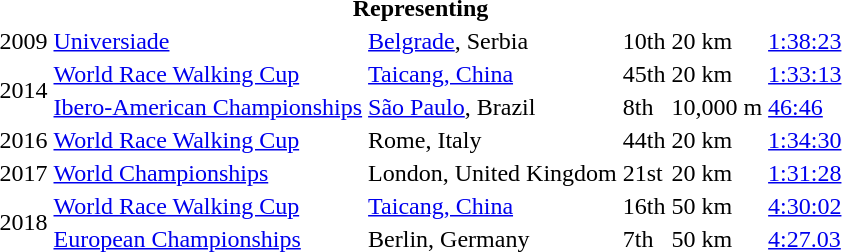<table>
<tr>
<th colspan="6">Representing </th>
</tr>
<tr>
<td>2009</td>
<td><a href='#'>Universiade</a></td>
<td><a href='#'>Belgrade</a>, Serbia</td>
<td>10th</td>
<td>20 km</td>
<td><a href='#'>1:38:23</a></td>
</tr>
<tr>
<td rowspan=2>2014</td>
<td><a href='#'>World Race Walking Cup</a></td>
<td><a href='#'>Taicang, China</a></td>
<td>45th</td>
<td>20 km</td>
<td><a href='#'>1:33:13</a></td>
</tr>
<tr>
<td><a href='#'>Ibero-American Championships</a></td>
<td><a href='#'>São Paulo</a>, Brazil</td>
<td>8th</td>
<td>10,000 m</td>
<td><a href='#'>46:46</a></td>
</tr>
<tr>
<td>2016</td>
<td><a href='#'>World Race Walking Cup</a></td>
<td>Rome, Italy</td>
<td>44th</td>
<td>20 km</td>
<td><a href='#'>1:34:30</a></td>
</tr>
<tr>
<td>2017</td>
<td><a href='#'>World Championships</a></td>
<td>London, United Kingdom</td>
<td>21st</td>
<td>20 km</td>
<td><a href='#'>1:31:28</a></td>
</tr>
<tr>
<td rowspan=2>2018</td>
<td><a href='#'>World Race Walking Cup</a></td>
<td><a href='#'>Taicang, China</a></td>
<td>16th</td>
<td>50 km</td>
<td><a href='#'>4:30:02</a></td>
</tr>
<tr>
<td><a href='#'>European Championships</a></td>
<td>Berlin, Germany</td>
<td>7th</td>
<td>50 km</td>
<td><a href='#'>4:27.03</a></td>
</tr>
</table>
